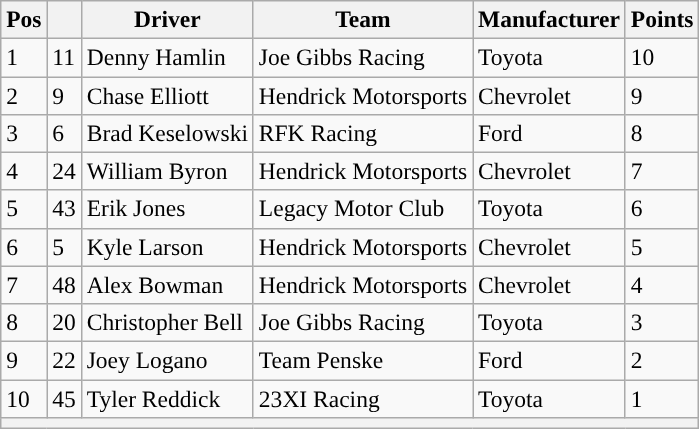<table class="wikitable" style="font-size:98%">
<tr>
<th>Pos</th>
<th></th>
<th>Driver</th>
<th>Team</th>
<th>Manufacturer</th>
<th>Points</th>
</tr>
<tr>
<td>1</td>
<td>11</td>
<td>Denny Hamlin</td>
<td>Joe Gibbs Racing</td>
<td>Toyota</td>
<td>10</td>
</tr>
<tr>
<td>2</td>
<td>9</td>
<td>Chase Elliott</td>
<td>Hendrick Motorsports</td>
<td>Chevrolet</td>
<td>9</td>
</tr>
<tr>
<td>3</td>
<td>6</td>
<td>Brad Keselowski</td>
<td>RFK Racing</td>
<td>Ford</td>
<td>8</td>
</tr>
<tr>
<td>4</td>
<td>24</td>
<td>William Byron</td>
<td>Hendrick Motorsports</td>
<td>Chevrolet</td>
<td>7</td>
</tr>
<tr>
<td>5</td>
<td>43</td>
<td>Erik Jones</td>
<td>Legacy Motor Club</td>
<td>Toyota</td>
<td>6</td>
</tr>
<tr>
<td>6</td>
<td>5</td>
<td>Kyle Larson</td>
<td>Hendrick Motorsports</td>
<td>Chevrolet</td>
<td>5</td>
</tr>
<tr>
<td>7</td>
<td>48</td>
<td>Alex Bowman</td>
<td>Hendrick Motorsports</td>
<td>Chevrolet</td>
<td>4</td>
</tr>
<tr>
<td>8</td>
<td>20</td>
<td>Christopher Bell</td>
<td>Joe Gibbs Racing</td>
<td>Toyota</td>
<td>3</td>
</tr>
<tr>
<td>9</td>
<td>22</td>
<td>Joey Logano</td>
<td>Team Penske</td>
<td>Ford</td>
<td>2</td>
</tr>
<tr>
<td>10</td>
<td>45</td>
<td>Tyler Reddick</td>
<td>23XI Racing</td>
<td>Toyota</td>
<td>1</td>
</tr>
<tr>
<th colspan="6"></th>
</tr>
</table>
